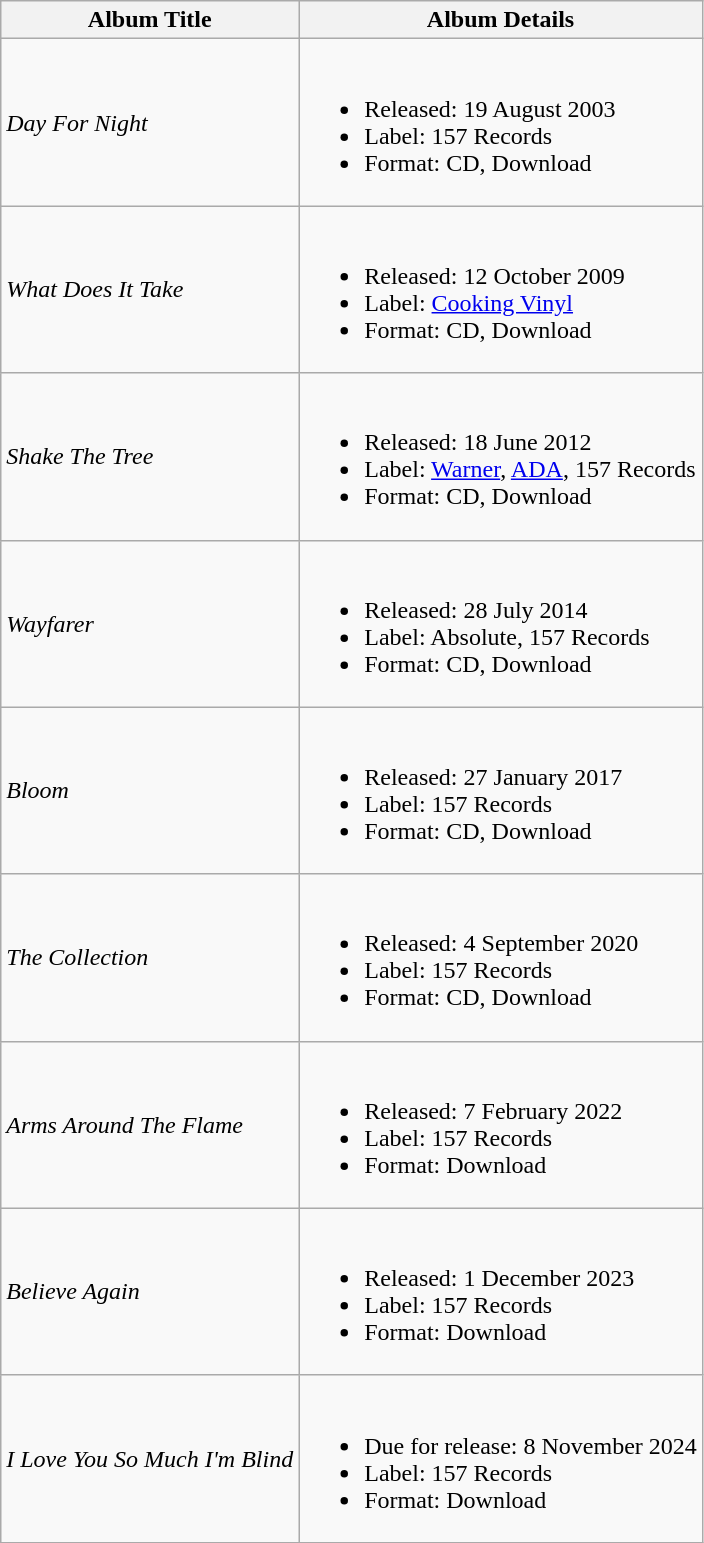<table class="wikitable">
<tr>
<th>Album Title</th>
<th>Album Details</th>
</tr>
<tr>
<td><em>Day For Night</em></td>
<td><br><ul><li>Released: 19 August 2003</li><li>Label: 157 Records</li><li>Format: CD, Download</li></ul></td>
</tr>
<tr>
<td><em>What Does It Take</em></td>
<td><br><ul><li>Released: 12 October 2009</li><li>Label: <a href='#'>Cooking Vinyl</a></li><li>Format: CD, Download</li></ul></td>
</tr>
<tr>
<td><em>Shake The Tree</em></td>
<td><br><ul><li>Released: 18 June 2012</li><li>Label: <a href='#'>Warner</a>, <a href='#'>ADA</a>, 157 Records</li><li>Format: CD, Download</li></ul></td>
</tr>
<tr>
<td><em>Wayfarer</em></td>
<td><br><ul><li>Released: 28 July 2014</li><li>Label: Absolute, 157 Records</li><li>Format: CD, Download</li></ul></td>
</tr>
<tr>
<td><em>Bloom</em></td>
<td><br><ul><li>Released: 27 January 2017</li><li>Label: 157 Records</li><li>Format: CD, Download</li></ul></td>
</tr>
<tr>
<td><em>The Collection</em></td>
<td><br><ul><li>Released: 4 September 2020</li><li>Label: 157 Records</li><li>Format: CD, Download</li></ul></td>
</tr>
<tr>
<td><em>Arms Around The Flame</em></td>
<td><br><ul><li>Released: 7 February 2022</li><li>Label: 157 Records</li><li>Format: Download</li></ul></td>
</tr>
<tr>
<td><em>Believe Again</em></td>
<td><br><ul><li>Released: 1 December 2023</li><li>Label: 157 Records</li><li>Format: Download</li></ul></td>
</tr>
<tr>
<td><em>I Love You So Much I'm Blind</em></td>
<td><br><ul><li>Due for release: 8 November 2024</li><li>Label: 157 Records</li><li>Format: Download</li></ul></td>
</tr>
</table>
